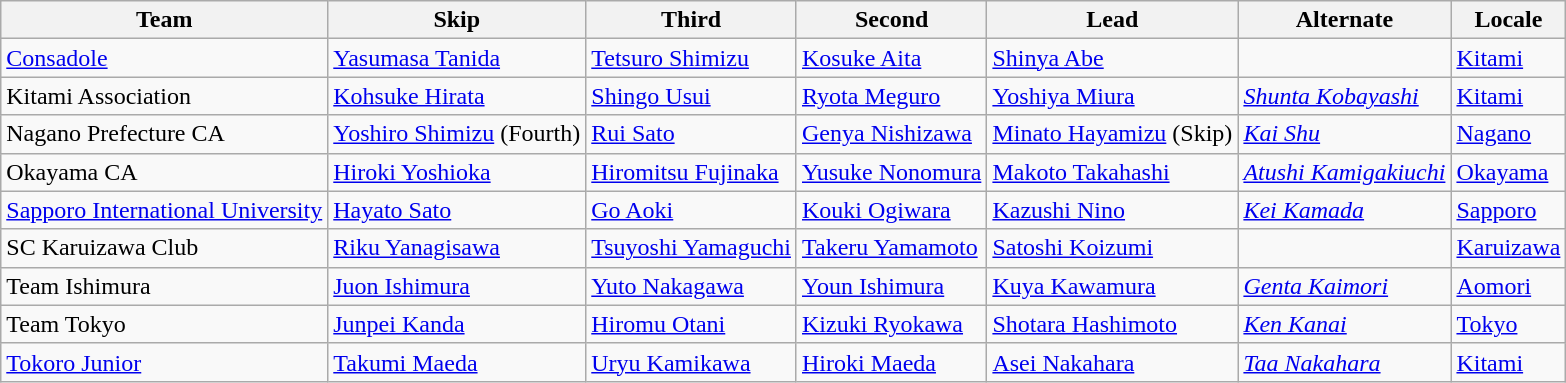<table class="wikitable">
<tr>
<th scope="col">Team</th>
<th scope="col">Skip</th>
<th scope="col">Third</th>
<th scope="col">Second</th>
<th scope="col">Lead</th>
<th scope="col">Alternate</th>
<th scope="col">Locale</th>
</tr>
<tr>
<td><a href='#'>Consadole</a></td>
<td><a href='#'>Yasumasa Tanida</a></td>
<td><a href='#'>Tetsuro Shimizu</a></td>
<td><a href='#'>Kosuke Aita</a></td>
<td><a href='#'>Shinya Abe</a></td>
<td></td>
<td> <a href='#'>Kitami</a></td>
</tr>
<tr>
<td>Kitami Association</td>
<td><a href='#'>Kohsuke Hirata</a></td>
<td><a href='#'>Shingo Usui</a></td>
<td><a href='#'>Ryota Meguro</a></td>
<td><a href='#'>Yoshiya Miura</a></td>
<td><em><a href='#'>Shunta Kobayashi</a></em></td>
<td> <a href='#'>Kitami</a></td>
</tr>
<tr>
<td>Nagano Prefecture CA</td>
<td><a href='#'>Yoshiro Shimizu</a> (Fourth)</td>
<td><a href='#'>Rui Sato</a></td>
<td><a href='#'>Genya Nishizawa</a></td>
<td><a href='#'>Minato Hayamizu</a> (Skip)</td>
<td><em><a href='#'>Kai Shu</a></em></td>
<td> <a href='#'>Nagano</a></td>
</tr>
<tr>
<td>Okayama CA</td>
<td><a href='#'>Hiroki Yoshioka</a></td>
<td><a href='#'>Hiromitsu Fujinaka</a></td>
<td><a href='#'>Yusuke Nonomura</a></td>
<td><a href='#'>Makoto Takahashi</a></td>
<td><em><a href='#'>Atushi Kamigakiuchi</a></em></td>
<td> <a href='#'>Okayama</a></td>
</tr>
<tr>
<td><a href='#'>Sapporo International University</a></td>
<td><a href='#'>Hayato Sato</a></td>
<td><a href='#'>Go Aoki</a></td>
<td><a href='#'>Kouki Ogiwara</a></td>
<td><a href='#'>Kazushi Nino</a></td>
<td><em><a href='#'>Kei Kamada</a></em></td>
<td> <a href='#'>Sapporo</a></td>
</tr>
<tr>
<td>SC Karuizawa Club</td>
<td><a href='#'>Riku Yanagisawa</a></td>
<td><a href='#'>Tsuyoshi Yamaguchi</a></td>
<td><a href='#'>Takeru Yamamoto</a></td>
<td><a href='#'>Satoshi Koizumi</a></td>
<td></td>
<td> <a href='#'>Karuizawa</a></td>
</tr>
<tr>
<td>Team Ishimura</td>
<td><a href='#'>Juon Ishimura</a></td>
<td><a href='#'>Yuto Nakagawa</a></td>
<td><a href='#'>Youn Ishimura</a></td>
<td><a href='#'>Kuya Kawamura</a></td>
<td><em><a href='#'>Genta Kaimori</a></em></td>
<td> <a href='#'>Aomori</a></td>
</tr>
<tr>
<td>Team Tokyo</td>
<td><a href='#'>Junpei Kanda</a></td>
<td><a href='#'>Hiromu Otani</a></td>
<td><a href='#'>Kizuki Ryokawa</a></td>
<td><a href='#'>Shotara Hashimoto</a></td>
<td><em><a href='#'>Ken Kanai</a></em></td>
<td> <a href='#'>Tokyo</a></td>
</tr>
<tr>
<td><a href='#'>Tokoro Junior</a></td>
<td><a href='#'>Takumi Maeda</a></td>
<td><a href='#'>Uryu Kamikawa</a></td>
<td><a href='#'>Hiroki Maeda</a></td>
<td><a href='#'>Asei Nakahara</a></td>
<td><em><a href='#'>Taa Nakahara</a></em></td>
<td> <a href='#'>Kitami</a></td>
</tr>
</table>
